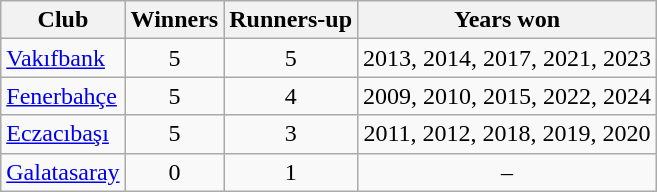<table class="wikitable">
<tr>
<th align="center">Club</th>
<th align="center">Winners</th>
<th align="center">Runners-up</th>
<th align="center">Years won</th>
</tr>
<tr>
<td><a href='#'>Vakıfbank</a></td>
<td align="center">5</td>
<td align="center">5</td>
<td align="center">2013, 2014, 2017, 2021, 2023</td>
</tr>
<tr>
<td><a href='#'>Fenerbahçe</a></td>
<td align="center">5</td>
<td align="center">4</td>
<td align="center">2009, 2010, 2015, 2022, 2024</td>
</tr>
<tr>
<td><a href='#'>Eczacıbaşı</a></td>
<td align="center">5</td>
<td align="center">3</td>
<td align="center">2011, 2012, 2018, 2019, 2020</td>
</tr>
<tr>
<td><a href='#'>Galatasaray</a></td>
<td align="center">0</td>
<td align="center">1</td>
<td align="center">–</td>
</tr>
</table>
